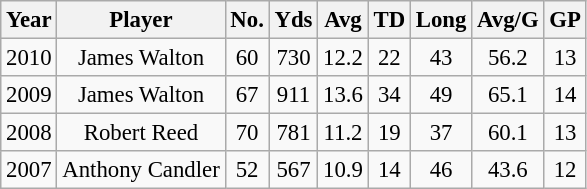<table class="wikitable" style="font-size: 95%; text-align:center;">
<tr>
<th>Year</th>
<th>Player</th>
<th>No.</th>
<th>Yds</th>
<th>Avg</th>
<th>TD</th>
<th>Long</th>
<th>Avg/G</th>
<th>GP</th>
</tr>
<tr>
<td>2010</td>
<td>James Walton</td>
<td>60</td>
<td>730</td>
<td>12.2</td>
<td>22</td>
<td>43</td>
<td>56.2</td>
<td>13</td>
</tr>
<tr>
<td>2009</td>
<td>James Walton</td>
<td>67</td>
<td>911</td>
<td>13.6</td>
<td>34</td>
<td>49</td>
<td>65.1</td>
<td>14</td>
</tr>
<tr>
<td>2008</td>
<td>Robert Reed</td>
<td>70</td>
<td>781</td>
<td>11.2</td>
<td>19</td>
<td>37</td>
<td>60.1</td>
<td>13</td>
</tr>
<tr>
<td>2007</td>
<td>Anthony Candler</td>
<td>52</td>
<td>567</td>
<td>10.9</td>
<td>14</td>
<td>46</td>
<td>43.6</td>
<td>12</td>
</tr>
</table>
